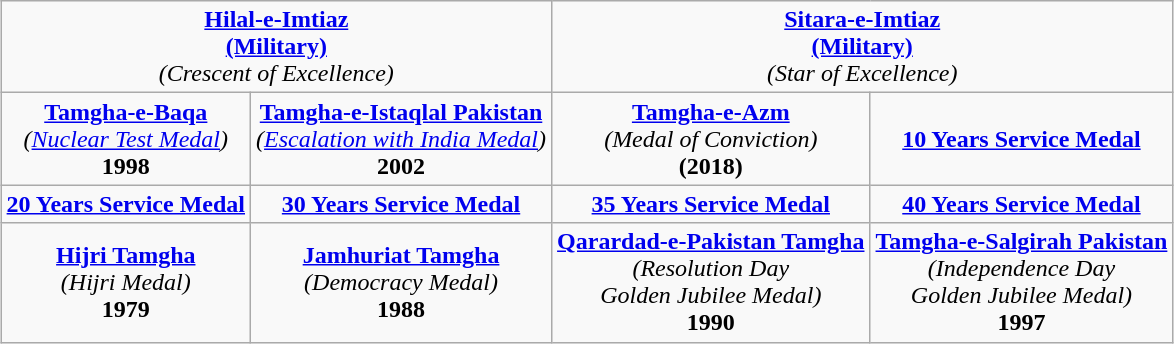<table class="wikitable" style="margin:1em auto; text-align:center;">
<tr>
<td colspan="2"><strong><a href='#'>Hilal-e-Imtiaz</a></strong><br><strong><a href='#'>(Military)</a></strong><br><em>(Crescent of Excellence)</em></td>
<td colspan="2"><strong><a href='#'>Sitara-e-Imtiaz</a></strong><br><strong><a href='#'>(Military)</a></strong><br><em>(Star of Excellence)</em></td>
</tr>
<tr>
<td><strong><a href='#'>Tamgha-e-Baqa</a></strong><br><em>(<a href='#'>Nuclear Test Medal</a>)</em><br><strong>1998</strong></td>
<td><strong><a href='#'>Tamgha-e-Istaqlal Pakistan</a></strong><br><em>(<a href='#'>Escalation with India Medal</a>)</em><br><strong>2002</strong></td>
<td><strong><a href='#'>Tamgha-e-Azm</a></strong><br><em>(Medal of Conviction)</em><br><strong>(2018)</strong></td>
<td><strong><a href='#'>10 Years Service Medal</a></strong></td>
</tr>
<tr>
<td><strong><a href='#'>20 Years Service Medal</a></strong></td>
<td><strong><a href='#'>30 Years Service Medal</a></strong></td>
<td><strong><a href='#'>35 Years Service Medal</a></strong></td>
<td><strong><a href='#'>40 Years Service Medal</a></strong></td>
</tr>
<tr>
<td><strong><a href='#'>Hijri Tamgha</a></strong><br><em>(Hijri Medal)</em><br><strong>1979</strong></td>
<td><strong><a href='#'>Jamhuriat Tamgha</a></strong><br><em>(Democracy Medal)</em><br><strong>1988</strong></td>
<td><strong><a href='#'>Qarardad-e-Pakistan Tamgha</a></strong><br><em>(Resolution Day</em><br><em>Golden Jubilee Medal)</em><br><strong>1990</strong></td>
<td><strong><a href='#'>Tamgha-e-Salgirah Pakistan</a></strong><br><em>(Independence Day</em><br><em>Golden Jubilee Medal)</em><br><strong>1997</strong></td>
</tr>
</table>
